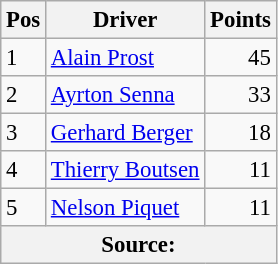<table class="wikitable" style="font-size: 95%;">
<tr>
<th>Pos</th>
<th>Driver</th>
<th>Points</th>
</tr>
<tr>
<td>1</td>
<td> <a href='#'>Alain Prost</a></td>
<td align=right>45</td>
</tr>
<tr>
<td>2</td>
<td> <a href='#'>Ayrton Senna</a></td>
<td align=right>33</td>
</tr>
<tr>
<td>3</td>
<td> <a href='#'>Gerhard Berger</a></td>
<td align=right>18</td>
</tr>
<tr>
<td>4</td>
<td> <a href='#'>Thierry Boutsen</a></td>
<td align=right>11</td>
</tr>
<tr>
<td>5</td>
<td> <a href='#'>Nelson Piquet</a></td>
<td align=right>11</td>
</tr>
<tr>
<th colspan=4>Source:</th>
</tr>
</table>
